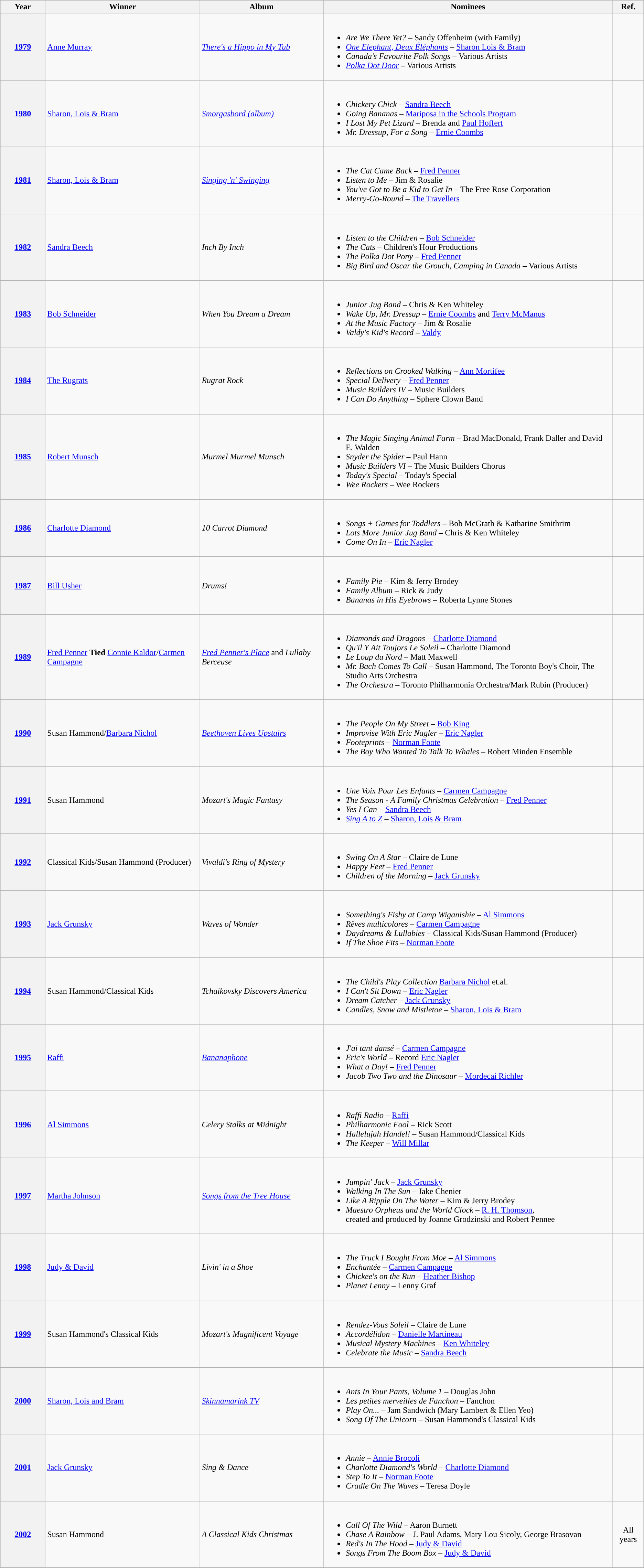<table class="wikitable sortable">
<tr>
<th scope="col" style="width:5em;">Year</th>
<th scope="col">Winner</th>
<th scope="col">Album</th>
<th scope="col" class="unsortable">Nominees</th>
<th scope="col" class="unsortable">Ref.</th>
</tr>
<tr>
<th scope="row"><a href='#'>1979</a></th>
<td><a href='#'>Anne Murray</a></td>
<td><em><a href='#'>There's a Hippo in My Tub</a></em></td>
<td><br><ul><li><em>Are We There Yet?</em> – Sandy Offenheim (with Family)</li><li><em><a href='#'>One Elephant, Deux Éléphants</a></em> – <a href='#'>Sharon Lois & Bram</a></li><li><em>Canada's Favourite Folk Songs</em> – Various Artists</li><li><em><a href='#'>Polka Dot Door</a></em> – Various Artists</li></ul></td>
<td align="center"></td>
</tr>
<tr>
<th scope="row"><a href='#'>1980</a></th>
<td><a href='#'>Sharon, Lois & Bram</a></td>
<td><em><a href='#'>Smorgasbord (album)</a></em></td>
<td><br><ul><li><em>Chickery Chick</em> – <a href='#'>Sandra Beech</a></li><li><em>Going Bananas</em> – <a href='#'>Mariposa in the Schools Program</a></li><li><em>I Lost My Pet Lizard</em> – Brenda and <a href='#'>Paul Hoffert</a></li><li><em>Mr. Dressup, For a Song</em> – <a href='#'>Ernie Coombs</a></li></ul></td>
<td align="center"></td>
</tr>
<tr>
<th scope="row"><a href='#'>1981</a></th>
<td><a href='#'>Sharon, Lois & Bram</a></td>
<td><em><a href='#'>Singing 'n' Swinging</a></em></td>
<td><br><ul><li><em>The Cat Came Back</em> – <a href='#'>Fred Penner</a></li><li><em>Listen to Me</em> – Jim & Rosalie</li><li><em>You've Got to Be a Kid to Get In</em> – The Free Rose Corporation</li><li><em>Merry-Go-Round</em> – <a href='#'>The Travellers</a></li></ul></td>
<td></td>
</tr>
<tr>
<th scope="row"><a href='#'>1982</a></th>
<td><a href='#'>Sandra Beech</a></td>
<td><em>Inch By Inch</em></td>
<td><br><ul><li><em>Listen to the Children</em> – <a href='#'>Bob Schneider</a></li><li><em>The Cats</em> – Children's Hour Productions</li><li><em>The Polka Dot Pony</em> – <a href='#'>Fred Penner</a></li><li><em>Big Bird and Oscar the Grouch, Camping in Canada</em> – Various Artists</li></ul></td>
<td></td>
</tr>
<tr>
<th scope="row"><a href='#'>1983</a></th>
<td><a href='#'>Bob Schneider</a></td>
<td><em>When You Dream a Dream</em></td>
<td><br><ul><li><em>Junior Jug Band</em> – Chris & Ken Whiteley</li><li><em>Wake Up, Mr. Dressup</em> – <a href='#'>Ernie Coombs</a> and <a href='#'>Terry McManus</a></li><li><em>At the Music Factory</em> – Jim & Rosalie</li><li><em>Valdy's Kid's Record</em> – <a href='#'>Valdy</a></li></ul></td>
<td></td>
</tr>
<tr>
<th scope="row"><a href='#'>1984</a></th>
<td><a href='#'>The Rugrats</a></td>
<td><em>Rugrat Rock</em></td>
<td><br><ul><li><em>Reflections on Crooked Walking</em> – <a href='#'>Ann Mortifee</a></li><li><em>Special Delivery</em> – <a href='#'>Fred Penner</a></li><li><em>Music Builders IV</em> – Music Builders</li><li><em>I Can Do Anything</em> – Sphere Clown Band</li></ul></td>
<td></td>
</tr>
<tr>
<th scope="row"><a href='#'>1985</a></th>
<td><a href='#'>Robert Munsch</a></td>
<td><em>Murmel Murmel Munsch</em></td>
<td><br><ul><li><em>The Magic Singing Animal Farm</em> – Brad MacDonald, Frank Daller and David E. Walden</li><li><em>Snyder the Spider</em> – Paul Hann</li><li><em>Music Builders VI</em> – The Music Builders Chorus</li><li><em>Today's Special</em> – Today's Special</li><li><em>Wee Rockers</em> – Wee Rockers</li></ul></td>
<td></td>
</tr>
<tr>
<th scope="row"><a href='#'>1986</a></th>
<td><a href='#'>Charlotte Diamond</a></td>
<td><em>10 Carrot Diamond</em></td>
<td><br><ul><li><em>Songs + Games for Toddlers</em> – Bob McGrath & Katharine Smithrim</li><li><em>Lots More Junior Jug Band</em> – Chris  & Ken Whiteley</li><li><em>Come On In</em> – <a href='#'>Eric Nagler</a></li></ul></td>
<td></td>
</tr>
<tr>
<th scope="row"><a href='#'>1987</a></th>
<td><a href='#'>Bill Usher</a></td>
<td><em>Drums!</em></td>
<td><br><ul><li><em>Family Pie</em> – Kim & Jerry Brodey</li><li><em>Family Album</em> – Rick & Judy</li><li><em>Bananas in His Eyebrows</em> – Roberta Lynne Stones</li></ul></td>
<td></td>
</tr>
<tr>
<th scope="row"><a href='#'>1989</a></th>
<td><a href='#'>Fred Penner</a> <strong>Tied</strong> <a href='#'>Connie Kaldor</a>/<a href='#'>Carmen Campagne</a></td>
<td><em><a href='#'>Fred Penner's Place</a></em> and <em>Lullaby Berceuse</em></td>
<td><br><ul><li><em>Diamonds and Dragons</em> – <a href='#'>Charlotte Diamond</a></li><li><em>Qu'il Y Ait Toujors Le Soleil</em> – Charlotte Diamond</li><li><em>Le Loup du Nord</em> – Matt Maxwell</li><li><em>Mr. Bach Comes To Call</em> – Susan Hammond, The Toronto Boy's Choir, The Studio Arts Orchestra</li><li><em>The Orchestra</em> – Toronto Philharmonia Orchestra/Mark Rubin (Producer)</li></ul></td>
</tr>
<tr>
<th scope="row"><a href='#'>1990</a></th>
<td>Susan Hammond/<a href='#'>Barbara Nichol</a></td>
<td><em><a href='#'>Beethoven Lives Upstairs</a></em></td>
<td><br><ul><li><em>The People On My Street</em> – <a href='#'>Bob King</a></li><li><em>Improvise With Eric Nagler</em> – <a href='#'>Eric Nagler</a></li><li><em>Footeprints</em> – <a href='#'>Norman Foote</a></li><li><em>The Boy Who Wanted To Talk To Whales</em> – Robert Minden Ensemble</li></ul></td>
<td></td>
</tr>
<tr>
<th scope="row"><a href='#'>1991</a></th>
<td>Susan Hammond</td>
<td><em>Mozart's Magic Fantasy</em></td>
<td><br><ul><li><em>Une Voix Pour Les Enfants</em> – <a href='#'>Carmen Campagne</a></li><li><em>The Season - A Family Christmas Celebration</em> – <a href='#'>Fred Penner</a></li><li><em>Yes I Can</em> – <a href='#'>Sandra Beech</a></li><li><em><a href='#'>Sing A to Z</a></em> – <a href='#'>Sharon, Lois & Bram</a></li></ul></td>
<td></td>
</tr>
<tr>
<th scope="row"><a href='#'>1992</a></th>
<td>Classical Kids/Susan Hammond (Producer)</td>
<td><em>Vivaldi's Ring of Mystery</em></td>
<td><br><ul><li><em>Swing On A Star</em> – Claire de Lune</li><li><em>Happy Feet</em> – <a href='#'>Fred Penner</a></li><li><em>Children of the Morning</em> – <a href='#'>Jack Grunsky</a></li></ul></td>
<td></td>
</tr>
<tr>
<th scope="row"><a href='#'>1993</a></th>
<td><a href='#'>Jack Grunsky</a></td>
<td><em>Waves of Wonder</em></td>
<td><br><ul><li><em>Something's Fishy at Camp Wiganishie</em> – <a href='#'>Al Simmons</a></li><li><em>Rêves multicolores</em> – <a href='#'>Carmen Campagne</a></li><li><em>Daydreams & Lullabies</em> – Classical Kids/Susan Hammond (Producer)</li><li><em>If The Shoe Fits</em> – <a href='#'>Norman Foote</a></li></ul></td>
<td></td>
</tr>
<tr>
<th scope="row"><a href='#'>1994</a></th>
<td>Susan Hammond/Classical Kids</td>
<td><em>Tchaikovsky Discovers America</em></td>
<td><br><ul><li><em>The Child's Play Collection</em> <a href='#'>Barbara Nichol</a> et.al.</li><li><em>I Can't Sit Down</em> – <a href='#'>Eric Nagler</a></li><li><em>Dream Catcher</em> – <a href='#'>Jack Grunsky</a></li><li><em>Candles, Snow and Mistletoe</em> – <a href='#'>Sharon, Lois & Bram</a></li></ul></td>
<td></td>
</tr>
<tr>
<th scope="row"><a href='#'>1995</a></th>
<td><a href='#'>Raffi</a></td>
<td><em><a href='#'>Bananaphone</a></em></td>
<td><br><ul><li><em>J'ai tant dansé</em> – <a href='#'>Carmen Campagne</a></li><li><em>Eric's World</em> – Record <a href='#'>Eric Nagler</a></li><li><em>What a Day!</em> – <a href='#'>Fred Penner</a></li><li><em>Jacob Two Two and the Dinosaur</em> – <a href='#'>Mordecai Richler</a></li></ul></td>
<td></td>
</tr>
<tr>
<th scope="row"><a href='#'>1996</a></th>
<td><a href='#'>Al Simmons</a></td>
<td><em>Celery Stalks at Midnight</em></td>
<td><br><ul><li><em>Raffi Radio</em> – <a href='#'>Raffi</a></li><li><em>Philharmonic Fool</em> – Rick Scott</li><li><em>Hallelujah Handel!</em> – Susan Hammond/Classical Kids</li><li><em>The Keeper</em> – <a href='#'>Will Millar</a></li></ul></td>
<td></td>
</tr>
<tr>
<th scope="row"><a href='#'>1997</a></th>
<td><a href='#'>Martha Johnson</a></td>
<td><em><a href='#'>Songs from the Tree House</a></em></td>
<td><br><ul><li><em>Jumpin' Jack</em> – <a href='#'>Jack Grunsky</a></li><li><em>Walking In The Sun</em> – Jake Chenier</li><li><em>Like A Ripple On The Water</em> – Kim & Jerry Brodey</li><li><em>Maestro Orpheus and the World Clock</em> – <a href='#'>R. H. Thomson</a>, <br>created and produced by Joanne Grodzinski and Robert Pennee</li></ul></td>
<td></td>
</tr>
<tr>
<th scope="row"><a href='#'>1998</a></th>
<td><a href='#'>Judy & David</a></td>
<td><em>Livin' in a Shoe</em></td>
<td><br><ul><li><em>The Truck I Bought From Moe</em> – <a href='#'>Al Simmons</a></li><li><em>Enchantée</em> – <a href='#'>Carmen Campagne</a></li><li><em>Chickee's on the Run</em> – <a href='#'>Heather Bishop</a></li><li><em>Planet Lenny</em> – Lenny Graf</li></ul></td>
<td></td>
</tr>
<tr>
<th scope="row"><a href='#'>1999</a></th>
<td>Susan Hammond's Classical Kids</td>
<td><em>Mozart's Magnificent Voyage</em></td>
<td><br><ul><li><em>Rendez-Vous Soleil</em> – Claire de Lune</li><li><em>Accordélidon</em> – <a href='#'>Danielle Martineau</a></li><li><em>Musical Mystery Machines</em> – <a href='#'>Ken Whiteley</a></li><li><em>Celebrate the Music</em> – <a href='#'>Sandra Beech</a></li></ul></td>
<td></td>
</tr>
<tr>
<th scope="row"><a href='#'>2000</a></th>
<td><a href='#'>Sharon, Lois and Bram</a></td>
<td><em><a href='#'>Skinnamarink TV</a></em></td>
<td><br><ul><li><em>Ants In Your Pants, Volume 1</em> – Douglas John</li><li><em>Les petites merveilles de Fanchon</em> – Fanchon</li><li><em>Play On...</em> – Jam Sandwich (Mary Lambert & Ellen Yeo)</li><li><em>Song Of The Unicorn</em> – Susan Hammond's Classical Kids</li></ul></td>
<td></td>
</tr>
<tr>
<th scope="row"><a href='#'>2001</a></th>
<td><a href='#'>Jack Grunsky</a></td>
<td><em>Sing & Dance</em></td>
<td><br><ul><li><em>Annie</em> – <a href='#'>Annie Brocoli</a></li><li><em>Charlotte Diamond's World</em> – <a href='#'>Charlotte Diamond</a></li><li><em>Step To It</em> – <a href='#'>Norman Foote</a></li><li><em>Cradle On The Waves</em> – Teresa Doyle</li></ul></td>
<td></td>
</tr>
<tr>
<th scope="row"><a href='#'>2002</a></th>
<td>Susan Hammond</td>
<td><em>A Classical Kids Christmas</em></td>
<td><br><ul><li><em>Call Of The Wild</em> – Aaron Burnett</li><li><em>Chase A Rainbow</em> – J. Paul Adams, Mary Lou Sicoly, George Brasovan</li><li><em>Red's In The Hood</em>  – <a href='#'>Judy & David</a></li><li><em>Songs From The Boom Box</em> – <a href='#'>Judy & David</a></li></ul></td>
<td align="center">All years</td>
</tr>
<tr>
</tr>
</table>
